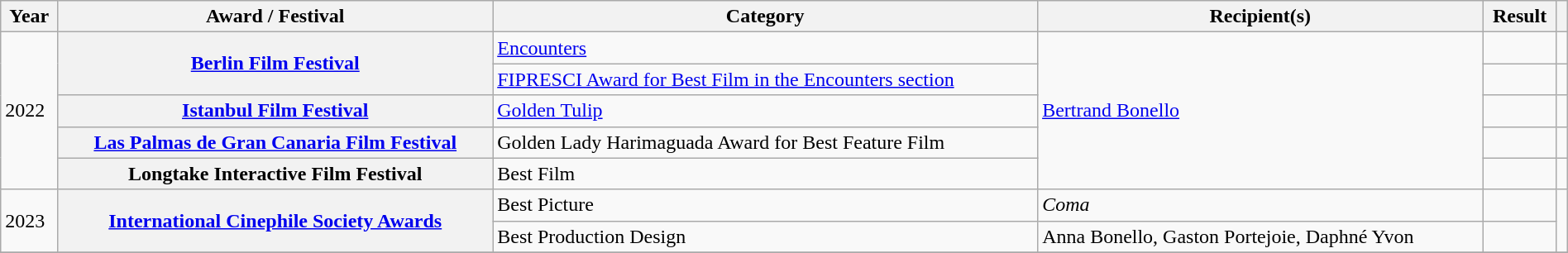<table class="wikitable sortable plainrowheaders" style="width: 100%;">
<tr>
<th scope="col">Year</th>
<th scope="col">Award / Festival</th>
<th scope="col">Category</th>
<th scope="col">Recipient(s)</th>
<th scope="col">Result</th>
<th></th>
</tr>
<tr>
<td rowspan="5">2022</td>
<th scope="row" rowspan="2"><a href='#'>Berlin Film Festival</a></th>
<td><a href='#'>Encounters</a></td>
<td rowspan="5"><a href='#'>Bertrand Bonello</a></td>
<td></td>
<td></td>
</tr>
<tr>
<td><a href='#'>FIPRESCI Award for Best Film in the Encounters section</a></td>
<td></td>
<td></td>
</tr>
<tr>
<th scope="row"><a href='#'>Istanbul Film Festival</a></th>
<td><a href='#'>Golden Tulip</a></td>
<td></td>
<td></td>
</tr>
<tr>
<th scope="row"><a href='#'>Las Palmas de Gran Canaria Film Festival</a></th>
<td>Golden Lady Harimaguada Award for Best Feature Film</td>
<td></td>
<td></td>
</tr>
<tr>
<th scope="row">Longtake Interactive Film Festival</th>
<td>Best Film</td>
<td></td>
<td></td>
</tr>
<tr>
<td rowspan="2">2023</td>
<th scope="row" rowspan="2"><a href='#'>International Cinephile Society Awards</a></th>
<td>Best Picture</td>
<td><em>Coma</em></td>
<td></td>
<td rowspan="2"></td>
</tr>
<tr>
<td>Best Production Design</td>
<td>Anna Bonello, Gaston Portejoie, Daphné Yvon</td>
<td></td>
</tr>
<tr>
</tr>
</table>
